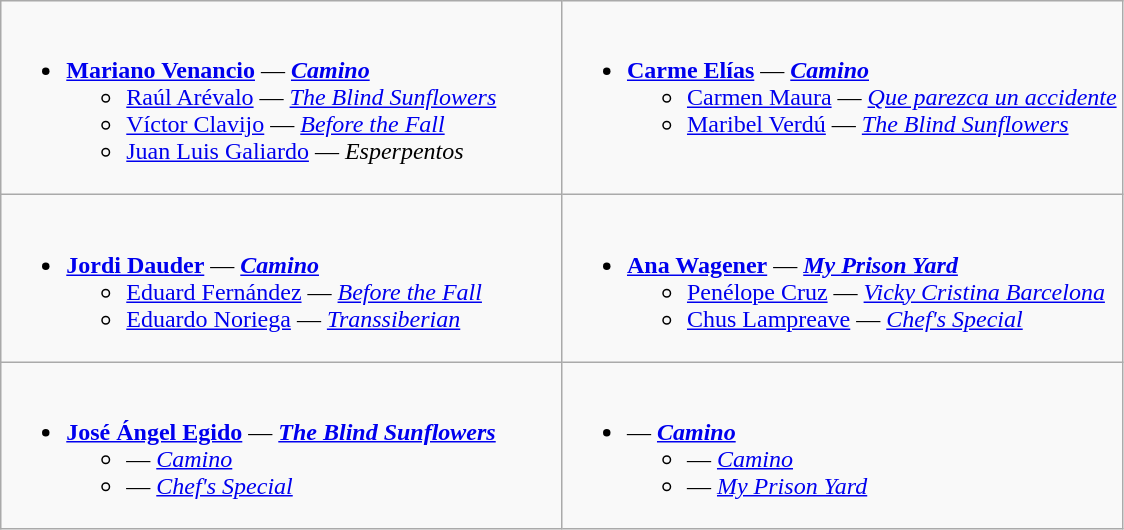<table class=wikitable>
<tr>
<td style="vertical-align:top;" width="50%"><br><ul><li><strong><a href='#'>Mariano Venancio</a></strong> — <strong><em><a href='#'>Camino</a></em></strong><ul><li><a href='#'>Raúl Arévalo</a> — <em><a href='#'>The Blind Sunflowers</a></em></li><li><a href='#'>Víctor Clavijo</a> — <em><a href='#'>Before the Fall</a></em></li><li><a href='#'>Juan Luis Galiardo</a> — <em>Esperpentos</em></li></ul></li></ul></td>
<td style="vertical-align:top;" width="50%"><br><ul><li><strong><a href='#'>Carme Elías</a></strong> — <strong><em><a href='#'>Camino</a></em></strong><ul><li><a href='#'>Carmen Maura</a> — <em><a href='#'>Que parezca un accidente</a></em></li><li><a href='#'>Maribel Verdú</a> — <em><a href='#'>The Blind Sunflowers</a></em></li></ul></li></ul></td>
</tr>
<tr>
<td style="vertical-align:top;" width="50%"><br><ul><li><strong><a href='#'>Jordi Dauder</a></strong> — <strong><em><a href='#'>Camino</a></em></strong><ul><li><a href='#'>Eduard Fernández</a> — <em><a href='#'>Before the Fall</a></em></li><li><a href='#'>Eduardo Noriega</a> — <em><a href='#'>Transsiberian</a></em></li></ul></li></ul></td>
<td style="vertical-align:top;" width="50%"><br><ul><li><strong><a href='#'>Ana Wagener</a></strong> — <strong><em><a href='#'>My Prison Yard</a></em></strong><ul><li><a href='#'>Penélope Cruz</a> — <em><a href='#'>Vicky Cristina Barcelona</a></em></li><li><a href='#'>Chus Lampreave</a> — <em><a href='#'>Chef's Special</a></em></li></ul></li></ul></td>
</tr>
<tr>
<td style="vertical-align:top;" width="50%"><br><ul><li><strong><a href='#'>José Ángel Egido</a></strong> — <strong><em><a href='#'>The Blind Sunflowers</a></em></strong><ul><li> — <em><a href='#'>Camino</a></em></li><li> — <em><a href='#'>Chef's Special</a></em></li></ul></li></ul></td>
<td style="vertical-align:top;" width="50%"><br><ul><li><strong></strong> — <strong><em><a href='#'>Camino</a></em></strong><ul><li> — <em><a href='#'>Camino</a></em></li><li> — <em><a href='#'>My Prison Yard</a></em></li></ul></li></ul></td>
</tr>
</table>
